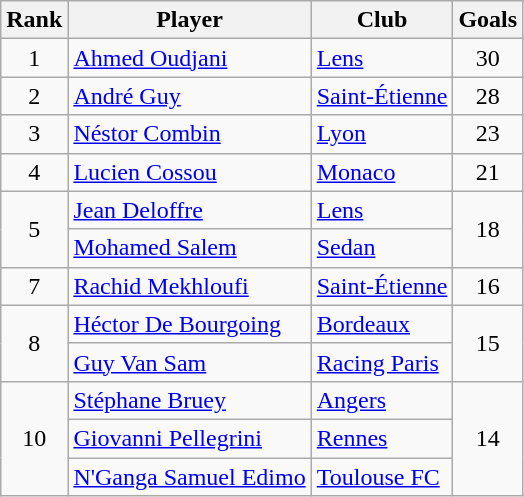<table class="wikitable" style="text-align:center">
<tr>
<th>Rank</th>
<th>Player</th>
<th>Club</th>
<th>Goals</th>
</tr>
<tr>
<td>1</td>
<td align="left"> <a href='#'>Ahmed Oudjani</a></td>
<td align="left"><a href='#'>Lens</a></td>
<td>30</td>
</tr>
<tr>
<td>2</td>
<td align="left"> <a href='#'>André Guy</a></td>
<td align="left"><a href='#'>Saint-Étienne</a></td>
<td>28</td>
</tr>
<tr>
<td>3</td>
<td align="left"> <a href='#'>Néstor Combin</a></td>
<td align="left"><a href='#'>Lyon</a></td>
<td>23</td>
</tr>
<tr>
<td>4</td>
<td align="left"> <a href='#'>Lucien Cossou</a></td>
<td align="left"><a href='#'>Monaco</a></td>
<td>21</td>
</tr>
<tr>
<td rowspan="2">5</td>
<td align="left"> <a href='#'>Jean Deloffre</a></td>
<td align="left"><a href='#'>Lens</a></td>
<td rowspan="2">18</td>
</tr>
<tr>
<td align="left"> <a href='#'>Mohamed Salem</a></td>
<td align="left"><a href='#'>Sedan</a></td>
</tr>
<tr>
<td>7</td>
<td align="left"> <a href='#'>Rachid Mekhloufi</a></td>
<td align="left"><a href='#'>Saint-Étienne</a></td>
<td>16</td>
</tr>
<tr>
<td rowspan="2">8</td>
<td align="left">  <a href='#'>Héctor De Bourgoing</a></td>
<td align="left"><a href='#'>Bordeaux</a></td>
<td rowspan="2">15</td>
</tr>
<tr>
<td align="left"> <a href='#'>Guy Van Sam</a></td>
<td align="left"><a href='#'>Racing Paris</a></td>
</tr>
<tr>
<td rowspan="3">10</td>
<td align="left"> <a href='#'>Stéphane Bruey</a></td>
<td align="left"><a href='#'>Angers</a></td>
<td rowspan="3">14</td>
</tr>
<tr>
<td align="left"> <a href='#'>Giovanni Pellegrini</a></td>
<td align="left"><a href='#'>Rennes</a></td>
</tr>
<tr>
<td align="left"> <a href='#'>N'Ganga Samuel Edimo</a></td>
<td align="left"><a href='#'>Toulouse FC</a></td>
</tr>
</table>
